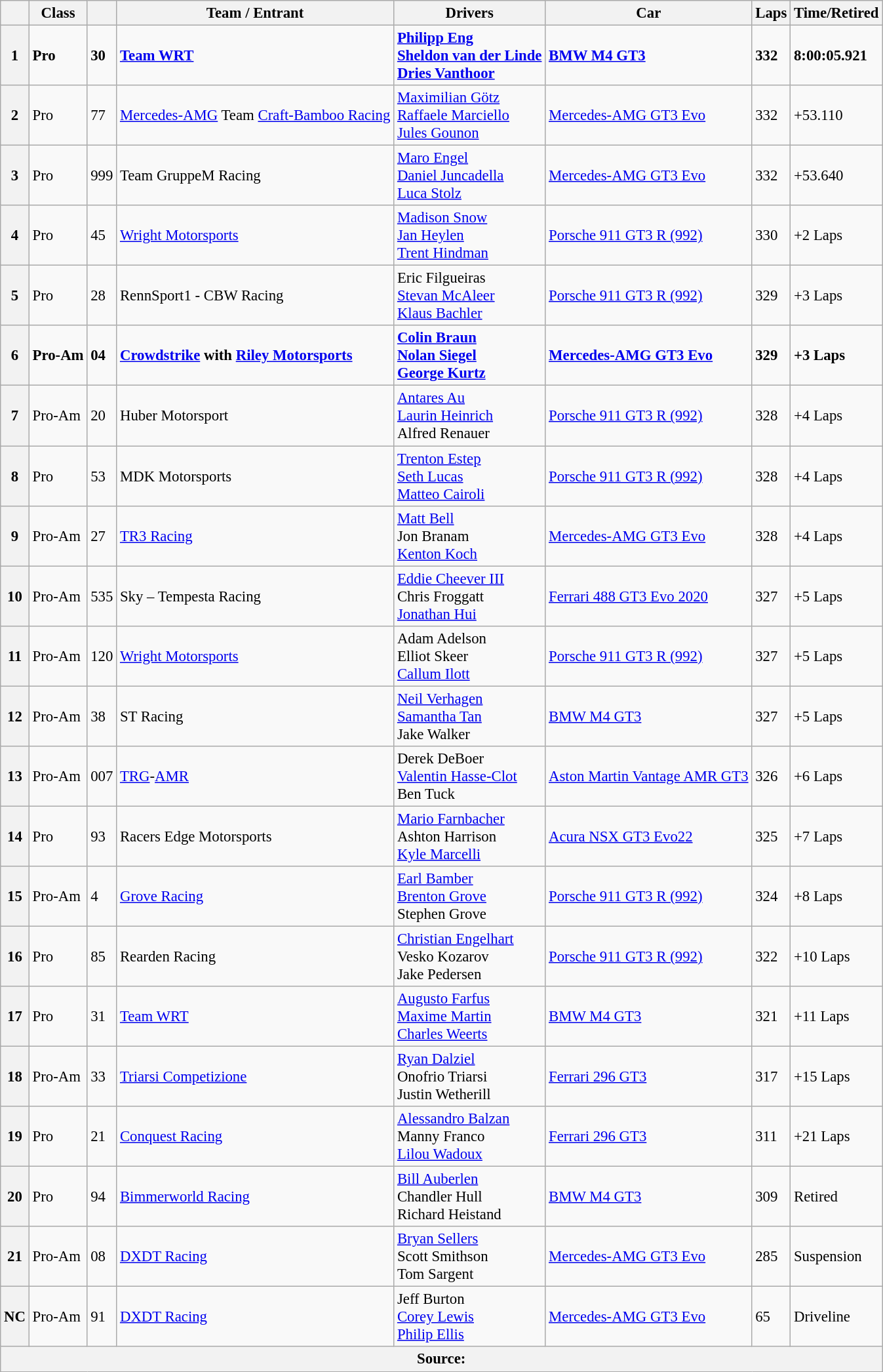<table class="wikitable" style="font-size: 95%;">
<tr>
<th></th>
<th>Class</th>
<th></th>
<th>Team / Entrant</th>
<th>Drivers</th>
<th>Car</th>
<th>Laps</th>
<th>Time/Retired</th>
</tr>
<tr>
<th>1</th>
<td><strong>Pro</strong></td>
<td><strong>30</strong></td>
<td><strong> <a href='#'>Team WRT</a></strong></td>
<td><strong> <a href='#'>Philipp Eng</a><br> <a href='#'>Sheldon van der Linde</a><br> <a href='#'>Dries Vanthoor</a></strong></td>
<td><a href='#'><strong>BMW M4 GT3</strong></a></td>
<td><strong>332</strong></td>
<td><strong>8:00:05.921</strong></td>
</tr>
<tr>
<th>2</th>
<td>Pro</td>
<td>77</td>
<td> <a href='#'>Mercedes-AMG</a> Team <a href='#'>Craft-Bamboo Racing</a></td>
<td> <a href='#'>Maximilian Götz</a><br> <a href='#'>Raffaele Marciello</a><br> <a href='#'>Jules Gounon</a></td>
<td><a href='#'>Mercedes-AMG GT3 Evo</a></td>
<td>332</td>
<td>+53.110</td>
</tr>
<tr>
<th>3</th>
<td>Pro</td>
<td>999</td>
<td> Team GruppeM Racing</td>
<td> <a href='#'>Maro Engel</a><br> <a href='#'>Daniel Juncadella</a><br> <a href='#'>Luca Stolz</a></td>
<td><a href='#'>Mercedes-AMG GT3 Evo</a></td>
<td>332</td>
<td>+53.640</td>
</tr>
<tr>
<th>4</th>
<td>Pro</td>
<td>45</td>
<td> <a href='#'>Wright Motorsports</a></td>
<td> <a href='#'>Madison Snow</a><br> <a href='#'>Jan Heylen</a><br> <a href='#'>Trent Hindman</a></td>
<td><a href='#'>Porsche 911 GT3 R (992)</a></td>
<td>330</td>
<td>+2 Laps</td>
</tr>
<tr>
<th>5</th>
<td>Pro</td>
<td>28</td>
<td> RennSport1 - CBW Racing</td>
<td> Eric Filgueiras<br> <a href='#'>Stevan McAleer</a><br> <a href='#'>Klaus Bachler</a></td>
<td><a href='#'>Porsche 911 GT3 R (992)</a></td>
<td>329</td>
<td>+3 Laps</td>
</tr>
<tr>
<th>6</th>
<td><strong>Pro-Am</strong></td>
<td><strong>04</strong></td>
<td><strong> <a href='#'>Crowdstrike</a> with <a href='#'>Riley Motorsports</a></strong></td>
<td><strong> <a href='#'>Colin Braun</a><br> <a href='#'>Nolan Siegel</a><br> <a href='#'>George Kurtz</a></strong></td>
<td><a href='#'><strong>Mercedes-AMG GT3 Evo</strong></a></td>
<td><strong>329</strong></td>
<td><strong>+3 Laps</strong></td>
</tr>
<tr>
<th>7</th>
<td>Pro-Am</td>
<td>20</td>
<td> Huber Motorsport</td>
<td> <a href='#'>Antares Au</a><br> <a href='#'>Laurin Heinrich</a><br> Alfred Renauer</td>
<td><a href='#'>Porsche 911 GT3 R (992)</a></td>
<td>328</td>
<td>+4 Laps</td>
</tr>
<tr>
<th>8</th>
<td>Pro</td>
<td>53</td>
<td> MDK Motorsports</td>
<td> <a href='#'>Trenton Estep</a><br> <a href='#'>Seth Lucas</a><br> <a href='#'>Matteo Cairoli</a></td>
<td><a href='#'>Porsche 911 GT3 R (992)</a></td>
<td>328</td>
<td>+4 Laps</td>
</tr>
<tr>
<th>9</th>
<td>Pro-Am</td>
<td>27</td>
<td> <a href='#'>TR3 Racing</a></td>
<td> <a href='#'>Matt Bell</a><br> Jon Branam<br> <a href='#'>Kenton Koch</a></td>
<td><a href='#'>Mercedes-AMG GT3 Evo</a></td>
<td>328</td>
<td>+4 Laps</td>
</tr>
<tr>
<th>10</th>
<td>Pro-Am</td>
<td>535</td>
<td> Sky – Tempesta Racing</td>
<td> <a href='#'>Eddie Cheever III</a><br> Chris Froggatt<br> <a href='#'>Jonathan Hui</a></td>
<td><a href='#'>Ferrari 488 GT3 Evo 2020</a></td>
<td>327</td>
<td>+5 Laps</td>
</tr>
<tr>
<th>11</th>
<td>Pro-Am</td>
<td>120</td>
<td> <a href='#'>Wright Motorsports</a></td>
<td> Adam Adelson<br> Elliot Skeer<br> <a href='#'>Callum Ilott</a></td>
<td><a href='#'>Porsche 911 GT3 R (992)</a></td>
<td>327</td>
<td>+5 Laps</td>
</tr>
<tr>
<th>12</th>
<td>Pro-Am</td>
<td>38</td>
<td> ST Racing</td>
<td> <a href='#'>Neil Verhagen</a><br> <a href='#'>Samantha Tan</a><br> Jake Walker</td>
<td><a href='#'>BMW M4 GT3</a></td>
<td>327</td>
<td>+5 Laps</td>
</tr>
<tr>
<th>13</th>
<td>Pro-Am</td>
<td>007</td>
<td> <a href='#'>TRG</a>-<a href='#'>AMR</a></td>
<td> Derek DeBoer<br> <a href='#'>Valentin Hasse-Clot</a><br> Ben Tuck</td>
<td><a href='#'>Aston Martin Vantage AMR GT3</a></td>
<td>326</td>
<td>+6 Laps</td>
</tr>
<tr>
<th>14</th>
<td>Pro</td>
<td>93</td>
<td> Racers Edge Motorsports</td>
<td> <a href='#'>Mario Farnbacher</a><br> Ashton Harrison<br> <a href='#'>Kyle Marcelli</a></td>
<td><a href='#'>Acura NSX GT3 Evo22</a></td>
<td>325</td>
<td>+7 Laps</td>
</tr>
<tr>
<th>15</th>
<td>Pro-Am</td>
<td>4</td>
<td> <a href='#'>Grove Racing</a></td>
<td> <a href='#'>Earl Bamber</a><br> <a href='#'>Brenton Grove</a><br> Stephen Grove</td>
<td><a href='#'>Porsche 911 GT3 R (992)</a></td>
<td>324</td>
<td>+8 Laps</td>
</tr>
<tr>
<th>16</th>
<td>Pro</td>
<td>85</td>
<td> Rearden Racing</td>
<td> <a href='#'>Christian Engelhart</a><br> Vesko Kozarov<br> Jake Pedersen</td>
<td><a href='#'>Porsche 911 GT3 R (992)</a></td>
<td>322</td>
<td>+10 Laps</td>
</tr>
<tr>
<th>17</th>
<td>Pro</td>
<td>31</td>
<td> <a href='#'>Team WRT</a></td>
<td> <a href='#'>Augusto Farfus</a><br> <a href='#'>Maxime Martin</a><br> <a href='#'>Charles Weerts</a></td>
<td><a href='#'>BMW M4 GT3</a></td>
<td>321</td>
<td>+11 Laps</td>
</tr>
<tr>
<th>18</th>
<td>Pro-Am</td>
<td>33</td>
<td> <a href='#'>Triarsi Competizione</a></td>
<td> <a href='#'>Ryan Dalziel</a><br> Onofrio Triarsi<br> Justin Wetherill</td>
<td><a href='#'>Ferrari 296 GT3</a></td>
<td>317</td>
<td>+15 Laps</td>
</tr>
<tr>
<th>19</th>
<td>Pro</td>
<td>21</td>
<td> <a href='#'>Conquest Racing</a></td>
<td> <a href='#'>Alessandro Balzan</a><br> Manny Franco<br> <a href='#'>Lilou Wadoux</a></td>
<td><a href='#'>Ferrari 296 GT3</a></td>
<td>311</td>
<td>+21 Laps</td>
</tr>
<tr>
<th>20</th>
<td>Pro</td>
<td>94</td>
<td> <a href='#'>Bimmerworld Racing</a></td>
<td> <a href='#'>Bill Auberlen</a><br> Chandler Hull<br> Richard Heistand</td>
<td><a href='#'>BMW M4 GT3</a></td>
<td>309</td>
<td>Retired</td>
</tr>
<tr>
<th>21</th>
<td>Pro-Am</td>
<td>08</td>
<td> <a href='#'>DXDT Racing</a></td>
<td> <a href='#'>Bryan Sellers</a><br> Scott Smithson<br> Tom Sargent</td>
<td><a href='#'>Mercedes-AMG GT3 Evo</a></td>
<td>285</td>
<td>Suspension</td>
</tr>
<tr>
<th>NC</th>
<td>Pro-Am</td>
<td>91</td>
<td> <a href='#'>DXDT Racing</a></td>
<td> Jeff Burton<br> <a href='#'>Corey Lewis</a><br> <a href='#'>Philip Ellis</a></td>
<td><a href='#'>Mercedes-AMG GT3 Evo</a></td>
<td>65</td>
<td>Driveline</td>
</tr>
<tr>
<th colspan=8>Source:</th>
</tr>
</table>
